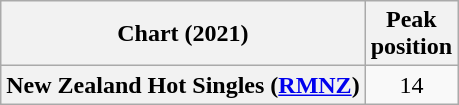<table class="wikitable plainrowheaders" style="text-align:center">
<tr>
<th scope="col">Chart (2021)</th>
<th scope="col">Peak<br>position</th>
</tr>
<tr>
<th scope="row">New Zealand Hot Singles (<a href='#'>RMNZ</a>)</th>
<td>14</td>
</tr>
</table>
